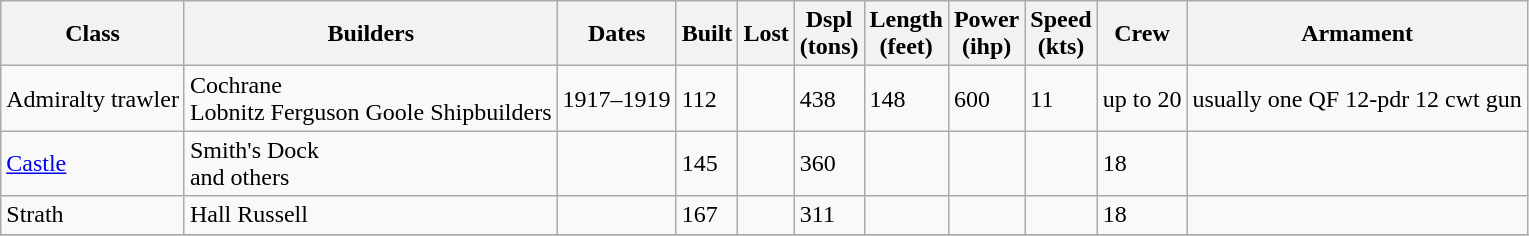<table class="wikitable">
<tr>
<th>Class</th>
<th>Builders</th>
<th>Dates</th>
<th>Built</th>
<th>Lost</th>
<th>Dspl<br>(tons)</th>
<th>Length<br>(feet)</th>
<th>Power<br>(ihp)</th>
<th>Speed<br>(kts)</th>
<th>Crew</th>
<th>Armament</th>
</tr>
<tr>
<td> Admiralty trawler</td>
<td>Cochrane<br>Lobnitz
Ferguson
Goole Shipbuilders</td>
<td>1917–1919</td>
<td>112</td>
<td></td>
<td>438</td>
<td>148</td>
<td>600</td>
<td>11</td>
<td>up to 20</td>
<td>usually one QF 12-pdr 12 cwt gun</td>
</tr>
<tr>
<td><a href='#'>Castle</a></td>
<td>Smith's Dock<br>and others</td>
<td></td>
<td>145</td>
<td></td>
<td>360</td>
<td></td>
<td></td>
<td></td>
<td>18</td>
<td></td>
</tr>
<tr>
<td>Strath</td>
<td>Hall Russell</td>
<td></td>
<td>167</td>
<td></td>
<td>311</td>
<td></td>
<td></td>
<td></td>
<td>18</td>
<td></td>
</tr>
<tr>
</tr>
</table>
